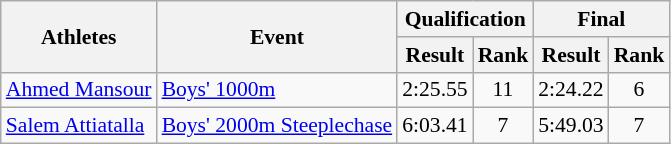<table class="wikitable" border="1" style="font-size:90%">
<tr>
<th rowspan=2>Athletes</th>
<th rowspan=2>Event</th>
<th colspan=2>Qualification</th>
<th colspan=2>Final</th>
</tr>
<tr>
<th>Result</th>
<th>Rank</th>
<th>Result</th>
<th>Rank</th>
</tr>
<tr>
<td><a href='#'>Ahmed Mansour</a></td>
<td><a href='#'>Boys' 1000m</a></td>
<td align=center>2:25.55</td>
<td align=center>11 <strong></strong></td>
<td align=center>2:24.22</td>
<td align=center>6</td>
</tr>
<tr>
<td><a href='#'>Salem Attiatalla</a></td>
<td><a href='#'>Boys' 2000m Steeplechase</a></td>
<td align=center>6:03.41</td>
<td align=center>7 <strong></strong></td>
<td align=center>5:49.03</td>
<td align=center>7</td>
</tr>
</table>
